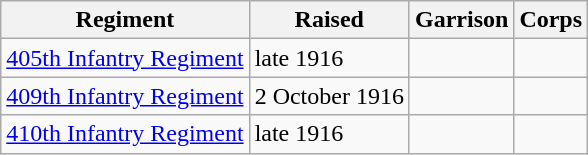<table class="wikitable sortable">
<tr>
<th>Regiment</th>
<th>Raised</th>
<th>Garrison</th>
<th>Corps</th>
</tr>
<tr>
<td><a href='#'>405th Infantry Regiment</a></td>
<td>late 1916</td>
<td></td>
<td></td>
</tr>
<tr>
<td><a href='#'>409th Infantry Regiment</a></td>
<td>2 October 1916</td>
<td></td>
<td></td>
</tr>
<tr>
<td><a href='#'>410th Infantry Regiment</a></td>
<td>late 1916</td>
<td></td>
<td></td>
</tr>
</table>
